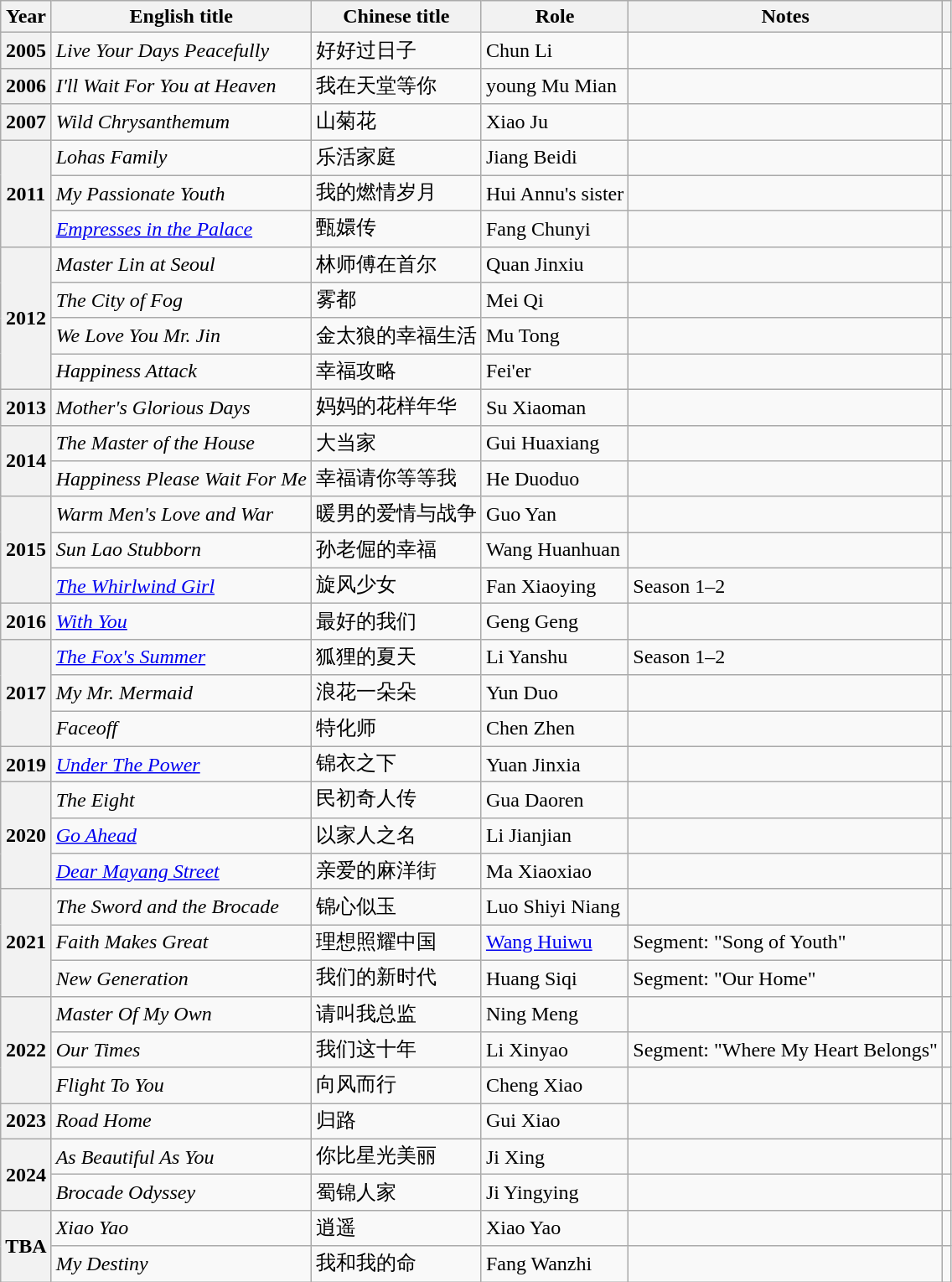<table class="wikitable sortable plainrowheaders">
<tr>
<th>Year</th>
<th>English title</th>
<th>Chinese title</th>
<th>Role</th>
<th class="unsortable">Notes</th>
<th class="unsortable"></th>
</tr>
<tr>
<th scope="row">2005</th>
<td><em>Live Your Days Peacefully</em></td>
<td>好好过日子</td>
<td>Chun Li</td>
<td></td>
<td></td>
</tr>
<tr>
<th scope="row">2006</th>
<td><em>I'll Wait For You at Heaven</em></td>
<td>我在天堂等你</td>
<td>young Mu Mian</td>
<td></td>
<td></td>
</tr>
<tr>
<th scope="row">2007</th>
<td><em>Wild Chrysanthemum</em></td>
<td>山菊花</td>
<td>Xiao Ju</td>
<td></td>
<td></td>
</tr>
<tr>
<th scope="row" rowspan=3>2011</th>
<td><em>Lohas Family</em></td>
<td>乐活家庭</td>
<td>Jiang Beidi</td>
<td></td>
<td style="text-align:center;"></td>
</tr>
<tr>
<td><em>My Passionate Youth</em></td>
<td>我的燃情岁月</td>
<td>Hui Annu's sister</td>
<td></td>
<td style="text-align:center;"></td>
</tr>
<tr>
<td><em><a href='#'>Empresses in the Palace</a></em></td>
<td>甄嬛传</td>
<td>Fang Chunyi</td>
<td></td>
<td style="text-align:center;"></td>
</tr>
<tr>
<th scope="row" rowspan=4>2012</th>
<td><em>Master Lin at Seoul</em></td>
<td>林师傅在首尔</td>
<td>Quan Jinxiu</td>
<td></td>
<td style="text-align:center;"></td>
</tr>
<tr>
<td><em>The City of Fog</em></td>
<td>雾都</td>
<td>Mei Qi</td>
<td></td>
<td style="text-align:center;"></td>
</tr>
<tr>
<td><em>We Love You Mr. Jin</em></td>
<td>金太狼的幸福生活</td>
<td>Mu Tong</td>
<td></td>
<td style="text-align:center;"></td>
</tr>
<tr>
<td><em>Happiness Attack</em></td>
<td>幸福攻略</td>
<td>Fei'er</td>
<td></td>
<td style="text-align:center;"></td>
</tr>
<tr>
<th scope="row">2013</th>
<td><em>Mother's Glorious Days</em></td>
<td>妈妈的花样年华</td>
<td>Su Xiaoman</td>
<td></td>
<td style="text-align:center;"></td>
</tr>
<tr>
<th scope="row" rowspan=2>2014</th>
<td><em>The Master of the House</em></td>
<td>大当家</td>
<td>Gui Huaxiang</td>
<td></td>
<td style="text-align:center;"></td>
</tr>
<tr>
<td><em>Happiness Please Wait For Me</em></td>
<td>幸福请你等等我</td>
<td>He Duoduo</td>
<td></td>
<td style="text-align:center;"></td>
</tr>
<tr>
<th scope="row" rowspan="3">2015</th>
<td><em>Warm Men's Love and War</em></td>
<td>暖男的爱情与战争</td>
<td>Guo Yan</td>
<td></td>
<td style="text-align:center;"></td>
</tr>
<tr>
<td><em>Sun Lao Stubborn</em></td>
<td>孙老倔的幸福</td>
<td>Wang Huanhuan</td>
<td></td>
<td style="text-align:center;"></td>
</tr>
<tr>
<td><em><a href='#'>The Whirlwind Girl</a></em></td>
<td>旋风少女</td>
<td>Fan Xiaoying</td>
<td>Season 1–2</td>
<td style="text-align:center;"></td>
</tr>
<tr>
<th scope="row">2016</th>
<td><em><a href='#'>With You</a></em></td>
<td>最好的我们</td>
<td>Geng Geng</td>
<td></td>
<td style="text-align:center;"></td>
</tr>
<tr>
<th scope="row" rowspan=3>2017</th>
<td><em><a href='#'>The Fox's Summer</a></em></td>
<td>狐狸的夏天</td>
<td>Li Yanshu</td>
<td>Season 1–2</td>
<td style="text-align:center;"></td>
</tr>
<tr>
<td><em>My Mr. Mermaid</em></td>
<td>浪花一朵朵</td>
<td>Yun Duo</td>
<td></td>
<td style="text-align:center;"></td>
</tr>
<tr>
<td><em>Faceoff</em></td>
<td>特化师</td>
<td>Chen Zhen</td>
<td></td>
<td style="text-align:center;"></td>
</tr>
<tr>
<th scope="row">2019</th>
<td><em><a href='#'>Under The Power</a></em></td>
<td>锦衣之下</td>
<td>Yuan Jinxia</td>
<td></td>
<td style="text-align:center;"></td>
</tr>
<tr>
<th scope="row" rowspan=3>2020</th>
<td><em>The Eight</em></td>
<td>民初奇人传</td>
<td>Gua Daoren</td>
<td></td>
<td style="text-align:center;"></td>
</tr>
<tr>
<td><em><a href='#'>Go Ahead</a></em></td>
<td>以家人之名</td>
<td>Li Jianjian</td>
<td></td>
<td style="text-align:center;"></td>
</tr>
<tr>
<td><em><a href='#'>Dear Mayang Street</a></em></td>
<td>亲爱的麻洋街</td>
<td>Ma Xiaoxiao</td>
<td></td>
<td style="text-align:center;"></td>
</tr>
<tr>
<th scope="row" rowspan="3">2021</th>
<td><em>The Sword and the Brocade</em></td>
<td>锦心似玉</td>
<td>Luo Shiyi Niang</td>
<td></td>
<td style="text-align:center;"></td>
</tr>
<tr>
<td><em>Faith Makes Great</em></td>
<td>理想照耀中国</td>
<td><a href='#'>Wang Huiwu</a></td>
<td>Segment: "Song of Youth"</td>
<td style="text-align:center;"></td>
</tr>
<tr>
<td><em>New Generation</em></td>
<td>我们的新时代</td>
<td>Huang Siqi</td>
<td>Segment: "Our Home"</td>
<td style="text-align:center;"></td>
</tr>
<tr>
<th scope="row" rowspan="3">2022</th>
<td><em>Master Of My Own</em></td>
<td>请叫我总监</td>
<td>Ning Meng</td>
<td></td>
<td style="text-align:center;"></td>
</tr>
<tr>
<td><em>Our Times</em></td>
<td>我们这十年</td>
<td>Li Xinyao</td>
<td>Segment: "Where My Heart Belongs"</td>
<td style="text-align:center;"></td>
</tr>
<tr>
<td><em>Flight To You</em></td>
<td>向风而行</td>
<td>Cheng Xiao</td>
<td></td>
<td style="text-align:center;"></td>
</tr>
<tr>
<th scope="row">2023</th>
<td><em>Road Home</em></td>
<td>归路</td>
<td>Gui Xiao</td>
<td></td>
<td></td>
</tr>
<tr>
<th rowspan="2" scope="row">2024</th>
<td><em>As Beautiful As You</em></td>
<td>你比星光美丽</td>
<td>Ji Xing</td>
<td></td>
<td></td>
</tr>
<tr>
<td><em>Brocade Odyssey</em></td>
<td>蜀锦人家</td>
<td>Ji Yingying</td>
<td></td>
<td style="text-align:center;"></td>
</tr>
<tr>
<th rowspan="2">TBA</th>
<td><em>Xiao Yao</em></td>
<td>逍遥</td>
<td>Xiao Yao</td>
<td></td>
<td style="text-align:center;"></td>
</tr>
<tr>
<td><em>My Destiny</em></td>
<td>我和我的命</td>
<td>Fang Wanzhi</td>
<td></td>
<td style="text-align:center;"></td>
</tr>
</table>
